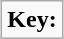<table class="wikitable" style="margin-left: auto; margin-right: auto; border: none;">
<tr>
<td align=center><strong>Key:</strong></td>
</tr>
</table>
